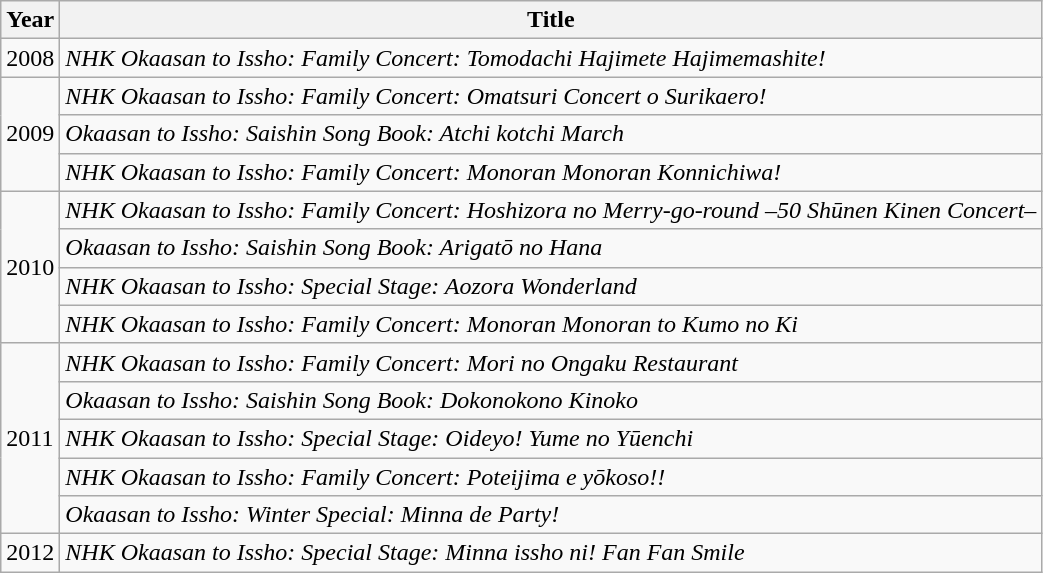<table class="wikitable">
<tr>
<th>Year</th>
<th>Title</th>
</tr>
<tr>
<td>2008</td>
<td><em>NHK Okaasan to Issho: Family Concert: Tomodachi Hajimete Hajimemashite!</em></td>
</tr>
<tr>
<td rowspan="3">2009</td>
<td><em>NHK Okaasan to Issho: Family Concert: Omatsuri Concert o Surikaero!</em></td>
</tr>
<tr>
<td><em>Okaasan to Issho: Saishin Song Book: Atchi kotchi March</em></td>
</tr>
<tr>
<td><em>NHK Okaasan to Issho: Family Concert: Monoran Monoran Konnichiwa!</em></td>
</tr>
<tr>
<td rowspan="4">2010</td>
<td><em>NHK Okaasan to Issho: Family Concert: Hoshizora no Merry-go-round –50 Shūnen Kinen Concert–</em></td>
</tr>
<tr>
<td><em>Okaasan to Issho: Saishin Song Book: Arigatō no Hana</em></td>
</tr>
<tr>
<td><em>NHK Okaasan to Issho: Special Stage: Aozora Wonderland</em></td>
</tr>
<tr>
<td><em>NHK Okaasan to Issho: Family Concert: Monoran Monoran to Kumo no Ki</em></td>
</tr>
<tr>
<td rowspan="5">2011</td>
<td><em>NHK Okaasan to Issho: Family Concert: Mori no Ongaku Restaurant</em></td>
</tr>
<tr>
<td><em>Okaasan to Issho: Saishin Song Book: Dokonokono Kinoko</em></td>
</tr>
<tr>
<td><em>NHK Okaasan to Issho: Special Stage: Oideyo! Yume no Yūenchi</em></td>
</tr>
<tr>
<td><em>NHK Okaasan to Issho: Family Concert: Poteijima e yōkoso!!</em></td>
</tr>
<tr>
<td><em>Okaasan to Issho: Winter Special: Minna de Party!</em></td>
</tr>
<tr>
<td>2012</td>
<td><em>NHK Okaasan to Issho: Special Stage: Minna issho ni! Fan Fan Smile</em></td>
</tr>
</table>
